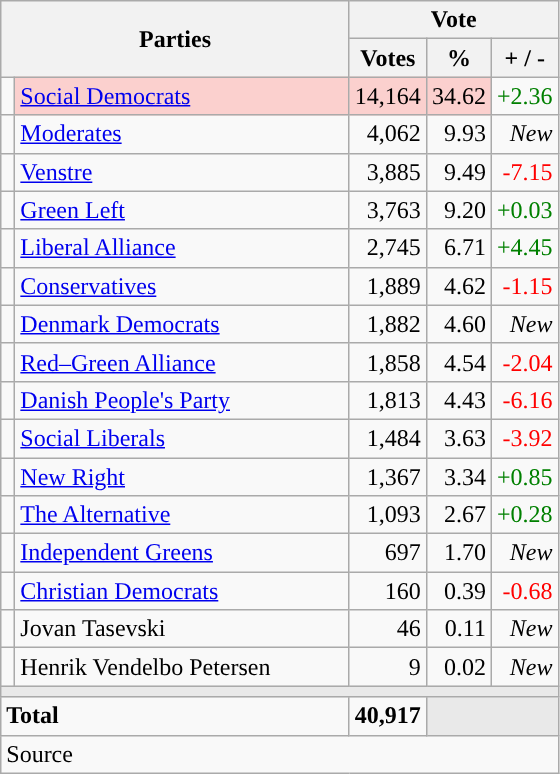<table class="wikitable" style="text-align:right;">
<tr>
<th style="text-align:centre;" rowspan="2" colspan="2" width="225">Parties</th>
<th colspan="3">Vote</th>
</tr>
<tr>
<th width="15">Votes</th>
<th width="15">%</th>
<th width="15">+ / -</th>
</tr>
<tr>
<td width="2" style="color:inherit;background:"></td>
<td bgcolor=#fbd0ce  align="left"><a href='#'>Social Democrats</a></td>
<td bgcolor=#fbd0ce>14,164</td>
<td bgcolor=#fbd0ce>34.62</td>
<td style=color:green;>+2.36</td>
</tr>
<tr>
<td width="2" style="color:inherit;background:"></td>
<td align="left"><a href='#'>Moderates</a></td>
<td>4,062</td>
<td>9.93</td>
<td><em>New</em></td>
</tr>
<tr>
<td width="2" style="color:inherit;background:"></td>
<td align="left"><a href='#'>Venstre</a></td>
<td>3,885</td>
<td>9.49</td>
<td style=color:red;>-7.15</td>
</tr>
<tr>
<td width="2" style="color:inherit;background:"></td>
<td align="left"><a href='#'>Green Left</a></td>
<td>3,763</td>
<td>9.20</td>
<td style=color:green;>+0.03</td>
</tr>
<tr>
<td width="2" style="color:inherit;background:"></td>
<td align="left"><a href='#'>Liberal Alliance</a></td>
<td>2,745</td>
<td>6.71</td>
<td style=color:green;>+4.45</td>
</tr>
<tr>
<td width="2" style="color:inherit;background:"></td>
<td align="left"><a href='#'>Conservatives</a></td>
<td>1,889</td>
<td>4.62</td>
<td style=color:red;>-1.15</td>
</tr>
<tr>
<td width="2" style="color:inherit;background:"></td>
<td align="left"><a href='#'>Denmark Democrats</a></td>
<td>1,882</td>
<td>4.60</td>
<td><em>New</em></td>
</tr>
<tr>
<td width="2" style="color:inherit;background:"></td>
<td align="left"><a href='#'>Red–Green Alliance</a></td>
<td>1,858</td>
<td>4.54</td>
<td style=color:red;>-2.04</td>
</tr>
<tr>
<td width="2" style="color:inherit;background:"></td>
<td align="left"><a href='#'>Danish People's Party</a></td>
<td>1,813</td>
<td>4.43</td>
<td style=color:red;>-6.16</td>
</tr>
<tr>
<td width="2" style="color:inherit;background:"></td>
<td align="left"><a href='#'>Social Liberals</a></td>
<td>1,484</td>
<td>3.63</td>
<td style=color:red;>-3.92</td>
</tr>
<tr>
<td width="2" style="color:inherit;background:"></td>
<td align="left"><a href='#'>New Right</a></td>
<td>1,367</td>
<td>3.34</td>
<td style=color:green;>+0.85</td>
</tr>
<tr>
<td width="2" style="color:inherit;background:"></td>
<td align="left"><a href='#'>The Alternative</a></td>
<td>1,093</td>
<td>2.67</td>
<td style=color:green;>+0.28</td>
</tr>
<tr>
<td width="2" style="color:inherit;background:"></td>
<td align="left"><a href='#'>Independent Greens</a></td>
<td>697</td>
<td>1.70</td>
<td><em>New</em></td>
</tr>
<tr>
<td width="2" style="color:inherit;background:"></td>
<td align="left"><a href='#'>Christian Democrats</a></td>
<td>160</td>
<td>0.39</td>
<td style=color:red;>-0.68</td>
</tr>
<tr>
<td width="2" style="color:inherit;background:"></td>
<td align="left">Jovan Tasevski</td>
<td>46</td>
<td>0.11</td>
<td><em>New</em></td>
</tr>
<tr>
<td width="2" style="color:inherit;background:"></td>
<td align="left">Henrik Vendelbo Petersen</td>
<td>9</td>
<td>0.02</td>
<td><em>New</em></td>
</tr>
<tr>
<td colspan="7" bgcolor="#E9E9E9"></td>
</tr>
<tr>
<td align="left" colspan="2"><strong>Total</strong></td>
<td><strong>40,917</strong></td>
<td bgcolor="#E9E9E9" colspan="2"></td>
</tr>
<tr>
<td align="left" colspan="6">Source</td>
</tr>
</table>
